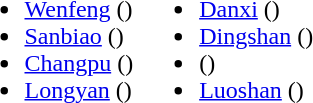<table>
<tr>
<td valign="top"><br><ul><li><a href='#'>Wenfeng</a> ()</li><li><a href='#'>Sanbiao</a> ()</li><li><a href='#'>Changpu</a> ()</li><li><a href='#'>Longyan</a> ()</li></ul></td>
<td valign="top"><br><ul><li><a href='#'>Danxi</a> ()</li><li><a href='#'>Dingshan</a> ()</li><li> ()</li><li><a href='#'>Luoshan</a> ()</li></ul></td>
</tr>
</table>
